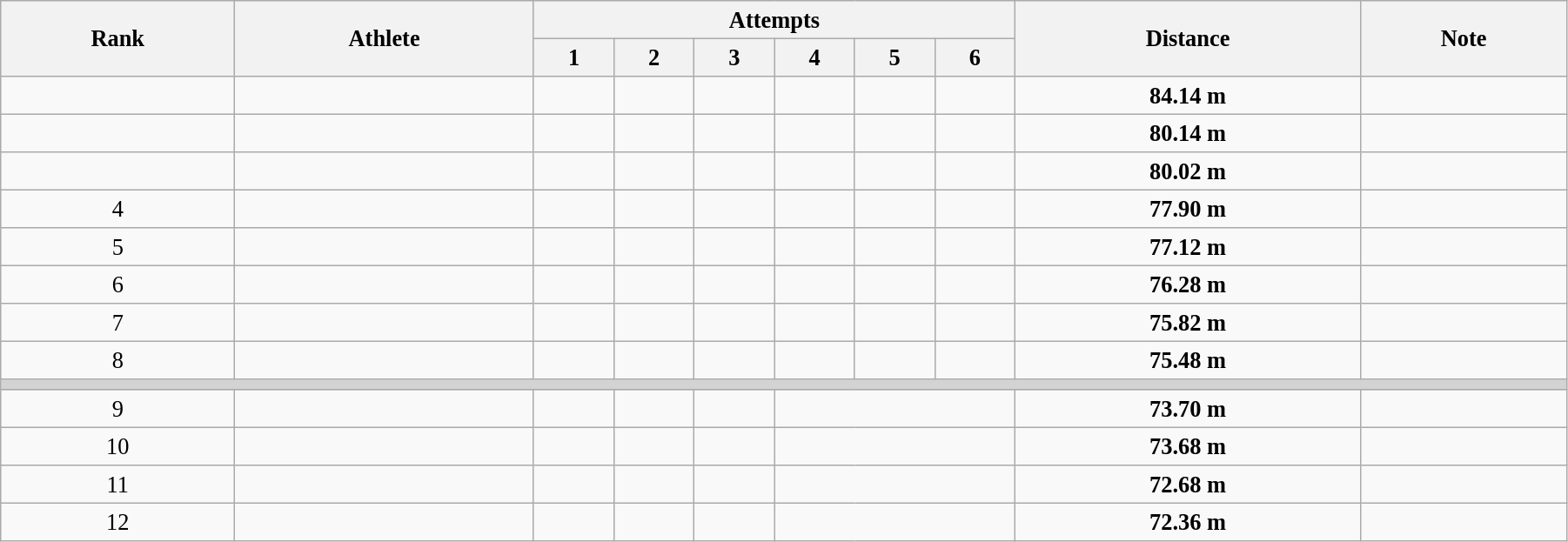<table class="wikitable" style=" text-align:center; font-size:110%;" width="95%">
<tr>
<th rowspan="2">Rank</th>
<th rowspan="2">Athlete</th>
<th colspan="6">Attempts</th>
<th rowspan="2">Distance</th>
<th rowspan="2">Note</th>
</tr>
<tr>
<th>1</th>
<th>2</th>
<th>3</th>
<th>4</th>
<th>5</th>
<th>6</th>
</tr>
<tr>
<td></td>
<td align=left></td>
<td></td>
<td></td>
<td></td>
<td></td>
<td></td>
<td></td>
<td><strong>84.14 m</strong></td>
<td></td>
</tr>
<tr>
<td></td>
<td align=left></td>
<td></td>
<td></td>
<td></td>
<td></td>
<td></td>
<td></td>
<td><strong>80.14 m</strong></td>
<td></td>
</tr>
<tr>
<td></td>
<td align=left></td>
<td></td>
<td></td>
<td></td>
<td></td>
<td></td>
<td></td>
<td><strong>80.02 m</strong></td>
<td></td>
</tr>
<tr>
<td>4</td>
<td align=left></td>
<td></td>
<td></td>
<td></td>
<td></td>
<td></td>
<td></td>
<td><strong>77.90 m</strong></td>
<td></td>
</tr>
<tr>
<td>5</td>
<td align=left></td>
<td></td>
<td></td>
<td></td>
<td></td>
<td></td>
<td></td>
<td><strong>77.12 m</strong></td>
<td></td>
</tr>
<tr>
<td>6</td>
<td align=left></td>
<td></td>
<td></td>
<td></td>
<td></td>
<td></td>
<td></td>
<td><strong>76.28 m</strong></td>
<td></td>
</tr>
<tr>
<td>7</td>
<td align=left></td>
<td></td>
<td></td>
<td></td>
<td></td>
<td></td>
<td></td>
<td><strong>75.82 m</strong></td>
<td></td>
</tr>
<tr>
<td>8</td>
<td align=left></td>
<td></td>
<td></td>
<td></td>
<td></td>
<td></td>
<td></td>
<td><strong>75.48 m</strong></td>
<td></td>
</tr>
<tr>
<td colspan=10 bgcolor=lightgray></td>
</tr>
<tr>
<td>9</td>
<td align=left></td>
<td></td>
<td></td>
<td></td>
<td colspan=3></td>
<td><strong>73.70 m</strong></td>
<td></td>
</tr>
<tr>
<td>10</td>
<td align=left></td>
<td></td>
<td></td>
<td></td>
<td colspan=3></td>
<td><strong>73.68 m</strong></td>
<td></td>
</tr>
<tr>
<td>11</td>
<td align=left></td>
<td></td>
<td></td>
<td></td>
<td colspan=3></td>
<td><strong>72.68 m</strong></td>
<td></td>
</tr>
<tr>
<td>12</td>
<td align=left></td>
<td></td>
<td></td>
<td></td>
<td colspan=3></td>
<td><strong>72.36 m</strong></td>
<td></td>
</tr>
</table>
